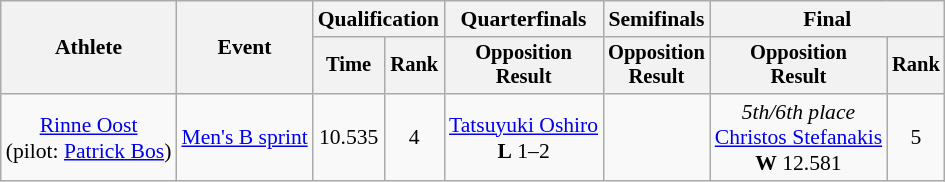<table class="wikitable" border="1" style="font-size:90%;text-align:center">
<tr>
<th rowspan="2">Athlete</th>
<th rowspan="2">Event</th>
<th colspan=2>Qualification</th>
<th>Quarterfinals</th>
<th>Semifinals</th>
<th colspan=2>Final</th>
</tr>
<tr style="font-size:95%">
<th>Time</th>
<th>Rank</th>
<th>Opposition<br>Result</th>
<th>Opposition<br>Result</th>
<th>Opposition<br>Result</th>
<th>Rank</th>
</tr>
<tr>
<td><a href='#'>Rinne Oost</a><br>(pilot: <a href='#'>Patrick Bos</a>)</td>
<td><a href='#'>Men's B sprint</a></td>
<td>10.535</td>
<td>4</td>
<td><a href='#'>Tatsuyuki Oshiro</a><br><strong>L</strong> 1–2</td>
<td></td>
<td><em>5th/6th place</em><br><a href='#'>Christos Stefanakis</a><br><strong>W</strong> 12.581</td>
<td>5</td>
</tr>
</table>
